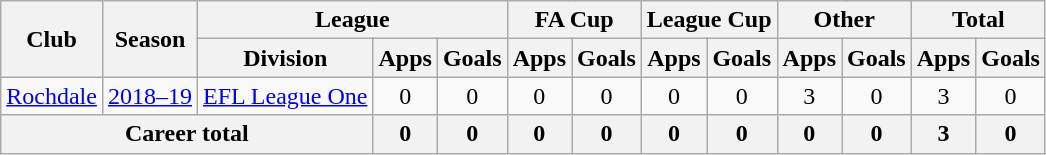<table class="wikitable" style="text-align: center;">
<tr>
<th rowspan="2">Club</th>
<th rowspan="2">Season</th>
<th colspan="3">League</th>
<th colspan="2">FA Cup</th>
<th colspan="2">League Cup</th>
<th colspan="2">Other</th>
<th colspan="2">Total</th>
</tr>
<tr>
<th>Division</th>
<th>Apps</th>
<th>Goals</th>
<th>Apps</th>
<th>Goals</th>
<th>Apps</th>
<th>Goals</th>
<th>Apps</th>
<th>Goals</th>
<th>Apps</th>
<th>Goals</th>
</tr>
<tr>
<td><a href='#'>Rochdale</a></td>
<td><a href='#'>2018–19</a></td>
<td><a href='#'>EFL League One</a></td>
<td>0</td>
<td>0</td>
<td>0</td>
<td>0</td>
<td>0</td>
<td>0</td>
<td>3</td>
<td>0</td>
<td>3</td>
<td>0</td>
</tr>
<tr>
<th colspan="3">Career total</th>
<th>0</th>
<th>0</th>
<th>0</th>
<th>0</th>
<th>0</th>
<th>0</th>
<th>0</th>
<th>0</th>
<th>3</th>
<th>0</th>
</tr>
</table>
